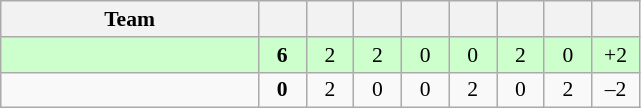<table class="wikitable" style="text-align: center; font-size: 90%;">
<tr>
<th width="165">Team</th>
<th width="25"></th>
<th width="25"></th>
<th width="25"></th>
<th width="25"></th>
<th width="25"></th>
<th width="25"></th>
<th width="25"></th>
<th width="25"></th>
</tr>
<tr bgcolor=#ccffcc>
<td align=left></td>
<td><strong>6</strong></td>
<td>2</td>
<td>2</td>
<td>0</td>
<td>0</td>
<td>2</td>
<td>0</td>
<td>+2</td>
</tr>
<tr>
<td align=left></td>
<td><strong>0</strong></td>
<td>2</td>
<td>0</td>
<td>0</td>
<td>2</td>
<td>0</td>
<td>2</td>
<td>–2</td>
</tr>
</table>
